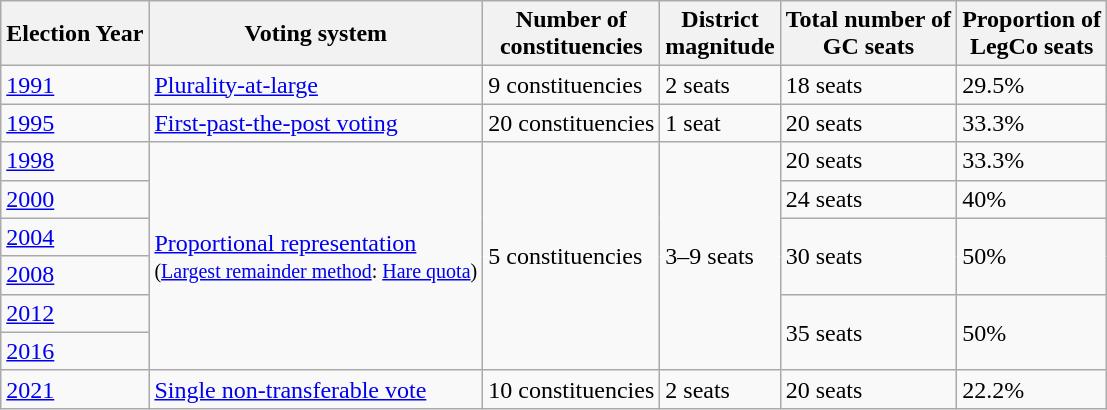<table class="wikitable">
<tr>
<th>Election Year</th>
<th>Voting system</th>
<th>Number of<br> constituencies</th>
<th>District<br> magnitude</th>
<th>Total number of<br> GC seats</th>
<th>Proportion of<br> LegCo seats</th>
</tr>
<tr>
<td><a href='#'>1991</a></td>
<td><a href='#'>Plurality-at-large</a></td>
<td>9 constituencies</td>
<td>2 seats</td>
<td>18 seats</td>
<td>29.5%</td>
</tr>
<tr>
<td><a href='#'>1995</a></td>
<td><a href='#'>First-past-the-post voting</a></td>
<td>20 constituencies</td>
<td>1 seat</td>
<td>20 seats</td>
<td>33.3%</td>
</tr>
<tr>
<td><a href='#'>1998</a></td>
<td rowspan="6"><a href='#'>Proportional representation</a><br> <small>(<a href='#'>Largest remainder method</a>: <a href='#'>Hare quota</a>)</small></td>
<td rowspan="6">5 constituencies</td>
<td rowspan="6">3–9 seats</td>
<td>20 seats</td>
<td>33.3%</td>
</tr>
<tr>
<td><a href='#'>2000</a></td>
<td>24 seats</td>
<td>40%</td>
</tr>
<tr>
<td><a href='#'>2004</a></td>
<td rowspan="2">30 seats</td>
<td rowspan="2">50%</td>
</tr>
<tr>
<td><a href='#'>2008</a></td>
</tr>
<tr>
<td><a href='#'>2012</a></td>
<td rowspan="2">35 seats</td>
<td rowspan="2">50%</td>
</tr>
<tr>
<td><a href='#'>2016</a></td>
</tr>
<tr>
<td><a href='#'>2021</a></td>
<td><a href='#'>Single non-transferable vote</a></td>
<td>10 constituencies</td>
<td>2 seats</td>
<td>20 seats</td>
<td>22.2%</td>
</tr>
</table>
